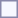<table style="border:1px solid #8888aa; background-color:#f7f8ff; padding:5px; font-size:95%; margin: 0px 12px 12px 0px;">
</table>
